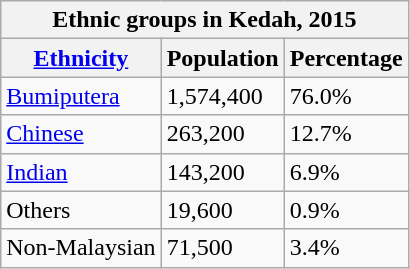<table class="wikitable sortable">
<tr>
<th style="text-align:center;" colspan="3">Ethnic groups in Kedah, 2015</th>
</tr>
<tr>
<th><a href='#'>Ethnicity</a></th>
<th>Population</th>
<th>Percentage</th>
</tr>
<tr>
<td><a href='#'>Bumiputera</a></td>
<td>1,574,400</td>
<td>76.0%</td>
</tr>
<tr>
<td><a href='#'>Chinese</a></td>
<td>263,200</td>
<td>12.7%</td>
</tr>
<tr>
<td><a href='#'>Indian</a></td>
<td>143,200</td>
<td>6.9%</td>
</tr>
<tr>
<td>Others</td>
<td>19,600</td>
<td>0.9%</td>
</tr>
<tr>
<td>Non-Malaysian</td>
<td>71,500</td>
<td>3.4%</td>
</tr>
</table>
